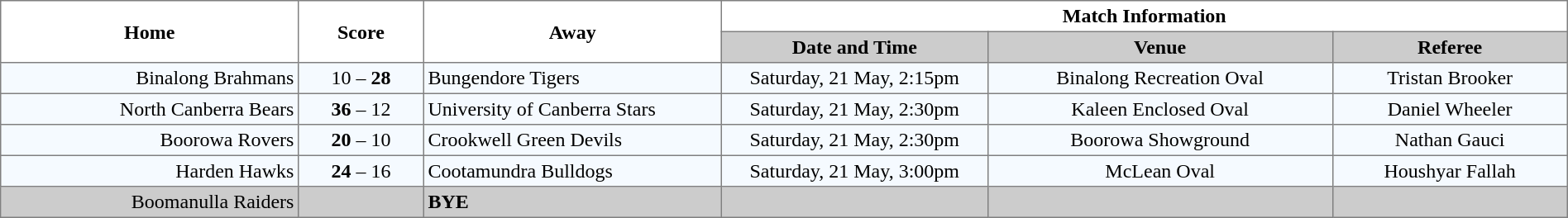<table border="1" cellpadding="3" cellspacing="0" width="100%" style="border-collapse:collapse;  text-align:center;">
<tr>
<th rowspan="2" width="19%">Home</th>
<th rowspan="2" width="8%">Score</th>
<th rowspan="2" width="19%">Away</th>
<th colspan="3">Match Information</th>
</tr>
<tr style="background:#CCCCCC">
<th width="17%">Date and Time</th>
<th width="22%">Venue</th>
<th width="50%">Referee</th>
</tr>
<tr style="text-align:center; background:#f5faff;">
<td align="right">Binalong Brahmans </td>
<td>10 – <strong>28</strong></td>
<td align="left"> Bungendore Tigers</td>
<td>Saturday, 21 May, 2:15pm</td>
<td>Binalong Recreation Oval</td>
<td>Tristan Brooker</td>
</tr>
<tr style="text-align:center; background:#f5faff;">
<td align="right">North Canberra Bears </td>
<td><strong>36</strong> – 12</td>
<td align="left"> University of Canberra Stars</td>
<td>Saturday, 21 May, 2:30pm</td>
<td>Kaleen Enclosed Oval</td>
<td>Daniel Wheeler</td>
</tr>
<tr style="text-align:center; background:#f5faff;">
<td align="right">Boorowa Rovers </td>
<td><strong>20</strong> – 10</td>
<td align="left"> Crookwell Green Devils</td>
<td>Saturday, 21 May, 2:30pm</td>
<td>Boorowa Showground</td>
<td>Nathan Gauci</td>
</tr>
<tr style="text-align:center; background:#f5faff;">
<td align="right">Harden Hawks </td>
<td><strong>24</strong> – 16</td>
<td align="left"> Cootamundra Bulldogs</td>
<td>Saturday, 21 May, 3:00pm</td>
<td>McLean Oval</td>
<td>Houshyar Fallah</td>
</tr>
<tr style="text-align:center; background:#CCCCCC;">
<td align="right">Boomanulla Raiders </td>
<td></td>
<td align="left"><strong>BYE</strong></td>
<td></td>
<td></td>
<td></td>
</tr>
</table>
